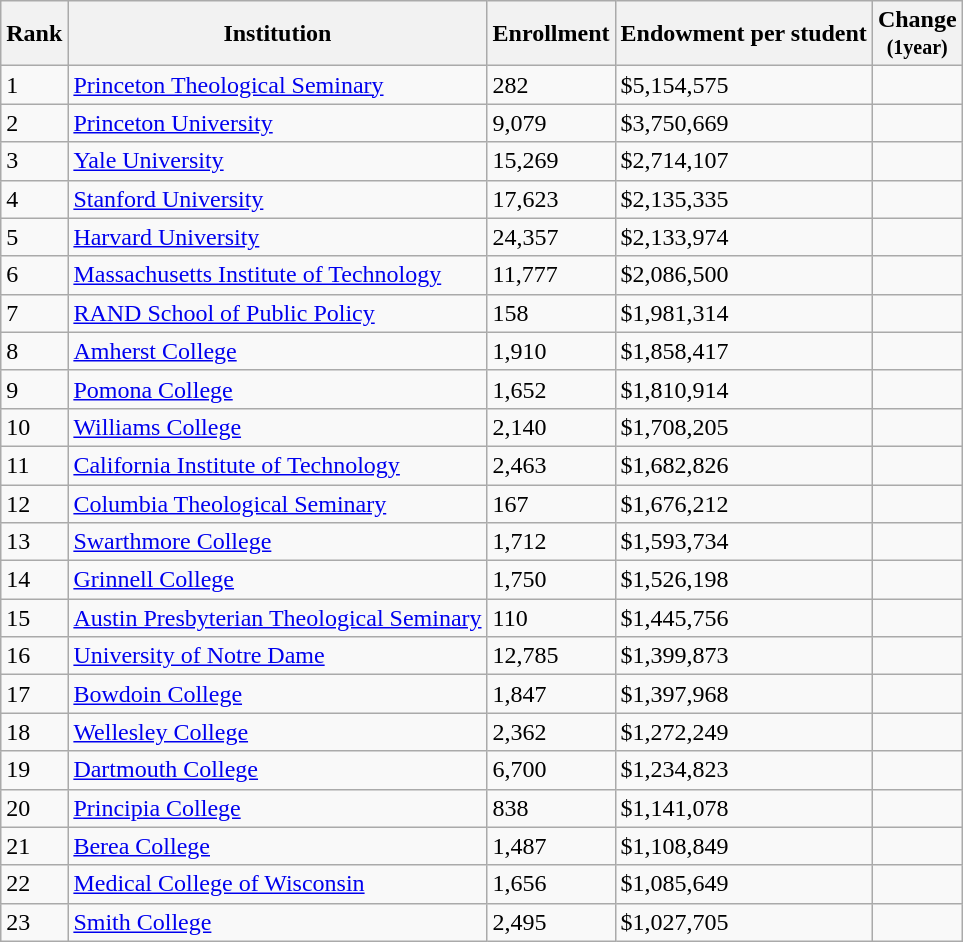<table class="wikitable sortable col3right col4right col5right">
<tr>
<th>Rank</th>
<th>Institution</th>
<th>Enrollment<br><small></small></th>
<th>Endowment per student<br><small></small></th>
<th>Change<br><small>(1year)</small></th>
</tr>
<tr>
<td>1</td>
<td><a href='#'>Princeton Theological Seminary</a></td>
<td>282</td>
<td>$5,154,575</td>
<td></td>
</tr>
<tr>
<td>2</td>
<td><a href='#'>Princeton University</a></td>
<td>9,079</td>
<td>$3,750,669</td>
<td></td>
</tr>
<tr>
<td>3</td>
<td><a href='#'>Yale University</a></td>
<td>15,269</td>
<td>$2,714,107</td>
<td></td>
</tr>
<tr>
<td>4</td>
<td><a href='#'>Stanford University</a></td>
<td>17,623</td>
<td>$2,135,335</td>
<td></td>
</tr>
<tr>
<td>5</td>
<td><a href='#'>Harvard University</a></td>
<td>24,357</td>
<td>$2,133,974</td>
<td></td>
</tr>
<tr>
<td>6</td>
<td><a href='#'>Massachusetts Institute of Technology</a></td>
<td>11,777</td>
<td>$2,086,500</td>
<td></td>
</tr>
<tr>
<td>7</td>
<td><a href='#'>RAND School of Public Policy</a></td>
<td>158</td>
<td>$1,981,314</td>
<td></td>
</tr>
<tr>
<td>8</td>
<td><a href='#'>Amherst College</a></td>
<td>1,910</td>
<td>$1,858,417</td>
<td></td>
</tr>
<tr>
<td>9</td>
<td><a href='#'>Pomona College</a></td>
<td>1,652</td>
<td>$1,810,914</td>
<td></td>
</tr>
<tr>
<td>10</td>
<td><a href='#'>Williams College</a></td>
<td>2,140</td>
<td>$1,708,205</td>
<td></td>
</tr>
<tr>
<td>11</td>
<td><a href='#'>California Institute of Technology</a></td>
<td>2,463</td>
<td>$1,682,826</td>
<td></td>
</tr>
<tr>
<td>12</td>
<td><a href='#'>Columbia Theological Seminary</a></td>
<td>167</td>
<td>$1,676,212</td>
<td></td>
</tr>
<tr>
<td>13</td>
<td><a href='#'>Swarthmore College</a></td>
<td>1,712</td>
<td>$1,593,734</td>
<td></td>
</tr>
<tr>
<td>14</td>
<td><a href='#'>Grinnell College</a></td>
<td>1,750</td>
<td>$1,526,198</td>
<td></td>
</tr>
<tr>
<td>15</td>
<td><a href='#'>Austin Presbyterian Theological Seminary</a></td>
<td>110</td>
<td>$1,445,756</td>
<td></td>
</tr>
<tr>
<td>16</td>
<td><a href='#'>University of Notre Dame</a></td>
<td>12,785</td>
<td>$1,399,873</td>
<td></td>
</tr>
<tr>
<td>17</td>
<td><a href='#'>Bowdoin College</a></td>
<td>1,847</td>
<td>$1,397,968</td>
<td></td>
</tr>
<tr>
<td>18</td>
<td><a href='#'>Wellesley College</a></td>
<td>2,362</td>
<td>$1,272,249</td>
<td></td>
</tr>
<tr>
<td>19</td>
<td><a href='#'>Dartmouth College</a></td>
<td>6,700</td>
<td>$1,234,823</td>
<td></td>
</tr>
<tr>
<td>20</td>
<td><a href='#'>Principia College</a></td>
<td>838</td>
<td>$1,141,078</td>
<td></td>
</tr>
<tr>
<td>21</td>
<td><a href='#'>Berea College</a></td>
<td>1,487</td>
<td>$1,108,849</td>
<td></td>
</tr>
<tr>
<td>22</td>
<td><a href='#'>Medical College of Wisconsin</a></td>
<td>1,656</td>
<td>$1,085,649</td>
<td></td>
</tr>
<tr>
<td>23</td>
<td><a href='#'>Smith College</a></td>
<td>2,495</td>
<td>$1,027,705</td>
<td></td>
</tr>
</table>
